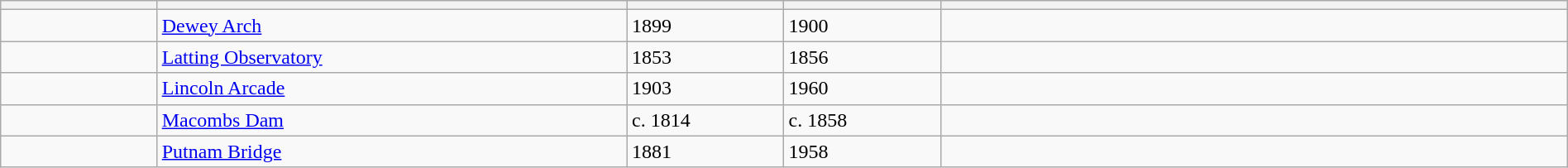<table class="wikitable sortable" style="width:100%;">
<tr>
<th style="width:10%;"></th>
<th style="width:30%;"></th>
<th style="width:10%;"></th>
<th style="width:10%;"></th>
<th style="width:40%;"></th>
</tr>
<tr>
<td></td>
<td><a href='#'>Dewey Arch</a></td>
<td>1899</td>
<td>1900</td>
<td></td>
</tr>
<tr>
<td></td>
<td><a href='#'>Latting Observatory</a></td>
<td>1853</td>
<td>1856</td>
<td></td>
</tr>
<tr>
<td></td>
<td><a href='#'>Lincoln Arcade</a></td>
<td>1903</td>
<td>1960</td>
<td></td>
</tr>
<tr>
<td></td>
<td><a href='#'>Macombs Dam</a></td>
<td>c. 1814</td>
<td>c. 1858</td>
<td></td>
</tr>
<tr>
<td></td>
<td><a href='#'>Putnam Bridge</a></td>
<td>1881</td>
<td>1958</td>
<td></td>
</tr>
</table>
